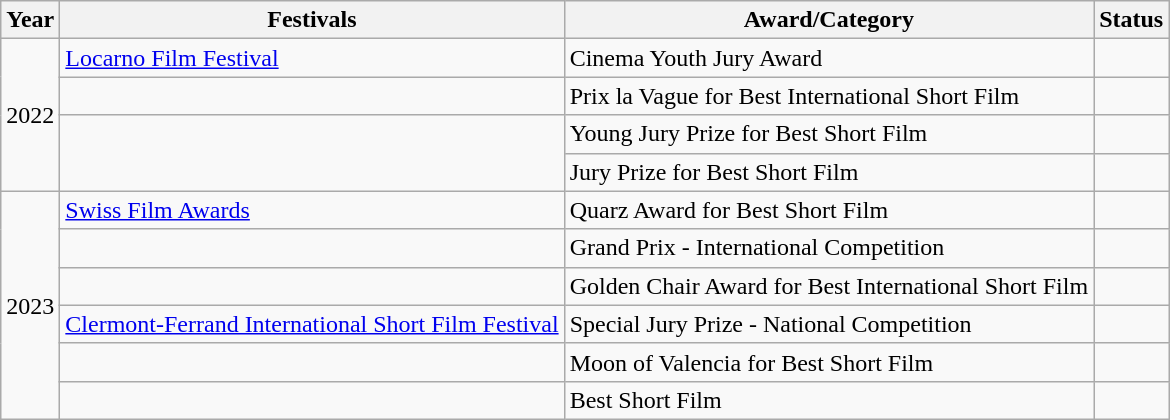<table class="wikitable">
<tr>
<th>Year</th>
<th>Festivals</th>
<th>Award/Category</th>
<th>Status</th>
</tr>
<tr>
<td rowspan="4">2022</td>
<td><a href='#'>Locarno Film Festival</a></td>
<td>Cinema Youth Jury Award</td>
<td></td>
</tr>
<tr>
<td></td>
<td>Prix la Vague for Best International Short Film</td>
<td></td>
</tr>
<tr>
<td rowspan=2></td>
<td>Young Jury Prize for Best Short Film</td>
<td></td>
</tr>
<tr>
<td>Jury Prize for Best Short Film</td>
<td></td>
</tr>
<tr>
<td rowspan="6">2023</td>
<td><a href='#'>Swiss Film Awards</a></td>
<td>Quarz Award for Best Short Film</td>
<td></td>
</tr>
<tr>
<td></td>
<td>Grand Prix - International Competition</td>
<td></td>
</tr>
<tr>
<td></td>
<td>Golden Chair Award for Best International Short Film</td>
<td></td>
</tr>
<tr>
<td><a href='#'>Clermont-Ferrand International Short Film Festival</a></td>
<td>Special Jury Prize - National Competition</td>
<td></td>
</tr>
<tr>
<td></td>
<td>Moon of Valencia for Best Short Film</td>
<td></td>
</tr>
<tr>
<td></td>
<td>Best Short Film</td>
<td></td>
</tr>
</table>
